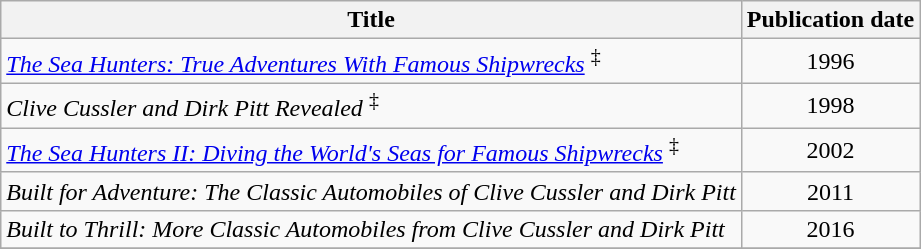<table class=wikitable>
<tr>
<th>Title</th>
<th>Publication date</th>
</tr>
<tr>
<td><em><a href='#'>The Sea Hunters: True Adventures With Famous Shipwrecks</a></em> <sup>‡</sup></td>
<td style="text-align:center">1996</td>
</tr>
<tr>
<td><em>Clive Cussler and Dirk Pitt Revealed</em> <sup>‡</sup></td>
<td style="text-align:center">1998</td>
</tr>
<tr>
<td><em><a href='#'>The Sea Hunters II: Diving the World's Seas for Famous Shipwrecks</a></em> <sup>‡</sup></td>
<td style="text-align:center">2002</td>
</tr>
<tr>
<td><em>Built for Adventure: The Classic Automobiles of Clive Cussler and Dirk Pitt</em></td>
<td style="text-align:center">2011</td>
</tr>
<tr>
<td><em>Built to Thrill: More Classic Automobiles from Clive Cussler and Dirk Pitt</em></td>
<td style="text-align:center">2016</td>
</tr>
<tr>
</tr>
</table>
